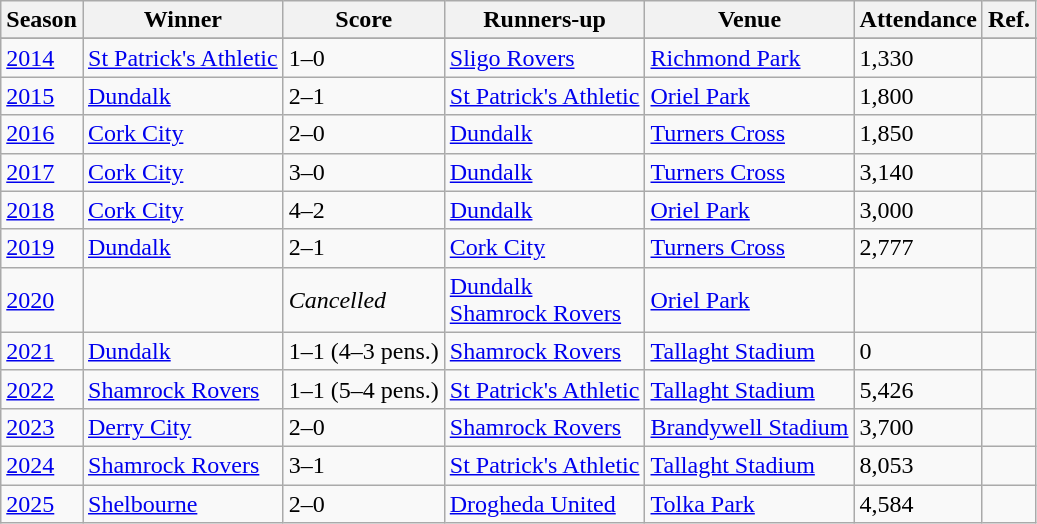<table class="wikitable collapsible">
<tr>
<th>Season</th>
<th>Winner</th>
<th>Score</th>
<th>Runners-up</th>
<th>Venue</th>
<th>Attendance</th>
<th>Ref.</th>
</tr>
<tr 15B.C>
</tr>
<tr>
<td><a href='#'>2014</a></td>
<td><a href='#'>St Patrick's Athletic</a></td>
<td>1–0</td>
<td><a href='#'>Sligo Rovers</a></td>
<td><a href='#'>Richmond Park</a></td>
<td>1,330</td>
<td></td>
</tr>
<tr>
<td><a href='#'>2015</a></td>
<td><a href='#'>Dundalk</a></td>
<td>2–1</td>
<td><a href='#'>St Patrick's Athletic</a></td>
<td><a href='#'>Oriel Park</a></td>
<td>1,800</td>
<td></td>
</tr>
<tr>
<td><a href='#'>2016</a></td>
<td><a href='#'>Cork City</a></td>
<td>2–0</td>
<td><a href='#'>Dundalk</a></td>
<td><a href='#'>Turners Cross</a></td>
<td>1,850</td>
<td></td>
</tr>
<tr>
<td><a href='#'>2017</a></td>
<td><a href='#'>Cork City</a></td>
<td>3–0</td>
<td><a href='#'>Dundalk</a></td>
<td><a href='#'>Turners Cross</a></td>
<td>3,140</td>
<td></td>
</tr>
<tr>
<td><a href='#'>2018</a></td>
<td><a href='#'>Cork City</a></td>
<td>4–2</td>
<td><a href='#'>Dundalk</a></td>
<td><a href='#'>Oriel Park</a></td>
<td>3,000</td>
<td></td>
</tr>
<tr>
<td><a href='#'>2019</a></td>
<td><a href='#'>Dundalk</a></td>
<td>2–1</td>
<td><a href='#'>Cork City</a></td>
<td><a href='#'>Turners Cross</a></td>
<td>2,777</td>
<td></td>
</tr>
<tr>
<td><a href='#'>2020</a></td>
<td></td>
<td><em>Cancelled</em></td>
<td><a href='#'>Dundalk</a><br><a href='#'>Shamrock Rovers</a></td>
<td><a href='#'>Oriel Park</a></td>
<td></td>
<td></td>
</tr>
<tr>
<td><a href='#'>2021</a></td>
<td><a href='#'>Dundalk</a></td>
<td>1–1 (4–3 pens.)</td>
<td><a href='#'>Shamrock Rovers</a></td>
<td><a href='#'>Tallaght Stadium</a></td>
<td>0</td>
<td></td>
</tr>
<tr>
<td><a href='#'>2022</a></td>
<td><a href='#'>Shamrock Rovers</a></td>
<td>1–1 (5–4 pens.)</td>
<td><a href='#'>St Patrick's Athletic</a></td>
<td><a href='#'>Tallaght Stadium</a></td>
<td>5,426</td>
<td></td>
</tr>
<tr>
<td><a href='#'>2023</a></td>
<td><a href='#'>Derry City</a></td>
<td>2–0</td>
<td><a href='#'>Shamrock Rovers</a></td>
<td><a href='#'>Brandywell Stadium</a></td>
<td>3,700</td>
<td></td>
</tr>
<tr>
<td><a href='#'>2024</a></td>
<td><a href='#'>Shamrock Rovers</a></td>
<td>3–1</td>
<td><a href='#'>St Patrick's Athletic</a></td>
<td><a href='#'>Tallaght Stadium</a></td>
<td>8,053</td>
<td></td>
</tr>
<tr>
<td><a href='#'>2025</a></td>
<td><a href='#'>Shelbourne</a></td>
<td>2–0</td>
<td><a href='#'>Drogheda United</a></td>
<td><a href='#'>Tolka Park</a></td>
<td>4,584</td>
<td></td>
</tr>
</table>
